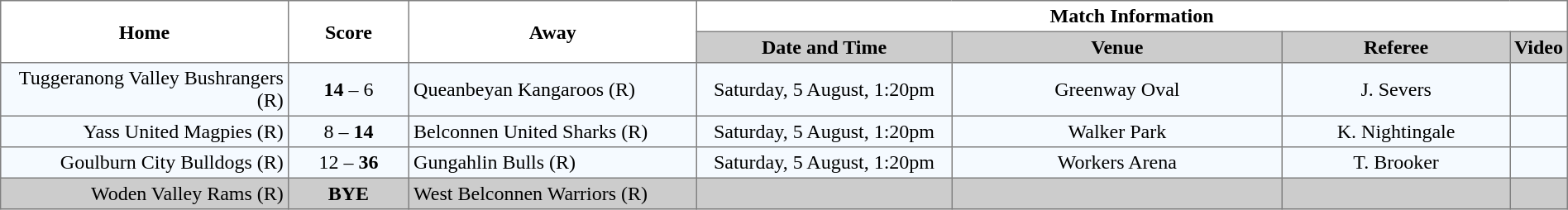<table border="1" cellpadding="3" cellspacing="0" width="100%" style="border-collapse:collapse;  text-align:center;">
<tr>
<th rowspan="2" width="19%">Home</th>
<th rowspan="2" width="8%">Score</th>
<th rowspan="2" width="19%">Away</th>
<th colspan="4">Match Information</th>
</tr>
<tr style="background:#CCCCCC">
<th width="17%">Date and Time</th>
<th width="22%">Venue</th>
<th width="50%">Referee</th>
<th>Video</th>
</tr>
<tr style="text-align:center; background:#f5faff;">
<td align="right">Tuggeranong Valley Bushrangers (R) </td>
<td><strong>14</strong> – 6</td>
<td align="left"> Queanbeyan Kangaroos (R)</td>
<td>Saturday, 5 August, 1:20pm</td>
<td>Greenway Oval</td>
<td>J. Severs</td>
<td></td>
</tr>
<tr style="text-align:center; background:#f5faff;">
<td align="right">Yass United Magpies (R) </td>
<td>8 – <strong>14</strong></td>
<td align="left"> Belconnen United Sharks (R)</td>
<td>Saturday, 5 August, 1:20pm</td>
<td>Walker Park</td>
<td>K. Nightingale</td>
<td></td>
</tr>
<tr style="text-align:center; background:#f5faff;">
<td align="right">Goulburn City Bulldogs (R) </td>
<td>12 – <strong>36</strong></td>
<td align="left"> Gungahlin Bulls (R)</td>
<td>Saturday, 5 August, 1:20pm</td>
<td>Workers Arena</td>
<td>T. Brooker</td>
<td></td>
</tr>
<tr style="text-align:center; background:#CCCCCC;">
<td align="right">Woden Valley Rams (R) </td>
<td><strong>BYE</strong></td>
<td align="left"> West Belconnen Warriors (R)</td>
<td></td>
<td></td>
<td></td>
<td></td>
</tr>
</table>
